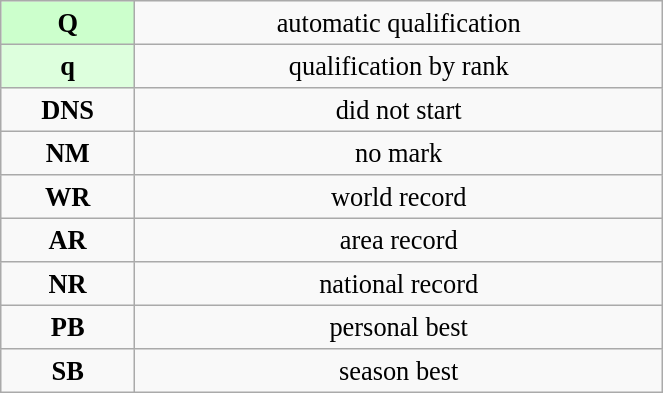<table class="wikitable" style=" text-align:center; font-size:110%;" width="35%">
<tr>
<td bgcolor="ccffcc"><strong>Q</strong></td>
<td>automatic qualification</td>
</tr>
<tr>
<td bgcolor="ddffdd"><strong>q</strong></td>
<td>qualification by rank</td>
</tr>
<tr>
<td><strong>DNS</strong></td>
<td>did not start</td>
</tr>
<tr>
<td><strong>NM</strong></td>
<td>no mark</td>
</tr>
<tr>
<td><strong>WR</strong></td>
<td>world record</td>
</tr>
<tr>
<td><strong>AR</strong></td>
<td>area record</td>
</tr>
<tr>
<td><strong>NR</strong></td>
<td>national record</td>
</tr>
<tr>
<td><strong>PB</strong></td>
<td>personal best</td>
</tr>
<tr>
<td><strong>SB</strong></td>
<td>season best</td>
</tr>
</table>
